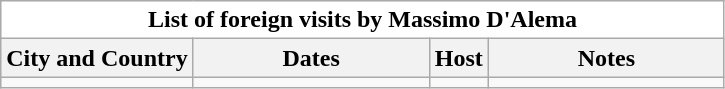<table class="wikitable mw-collapsible mw-collapsed" cellspacing="0" cellpadding="0">
<tr>
<td colspan="4" bgcolor="white" align="center" style="color:black;"><strong>List of foreign visits by Massimo D'Alema</strong></td>
</tr>
<tr bgcolor="#efefef">
<th rowspan="1">City and Country</th>
<th rowspan="1" width="150" align="center">Dates</th>
<th colspan="1" align="center">Host</th>
<th rowspan="1" width="150" align="center">Notes</th>
</tr>
<tr>
<td></td>
<td></td>
<td></td>
<td></td>
</tr>
</table>
